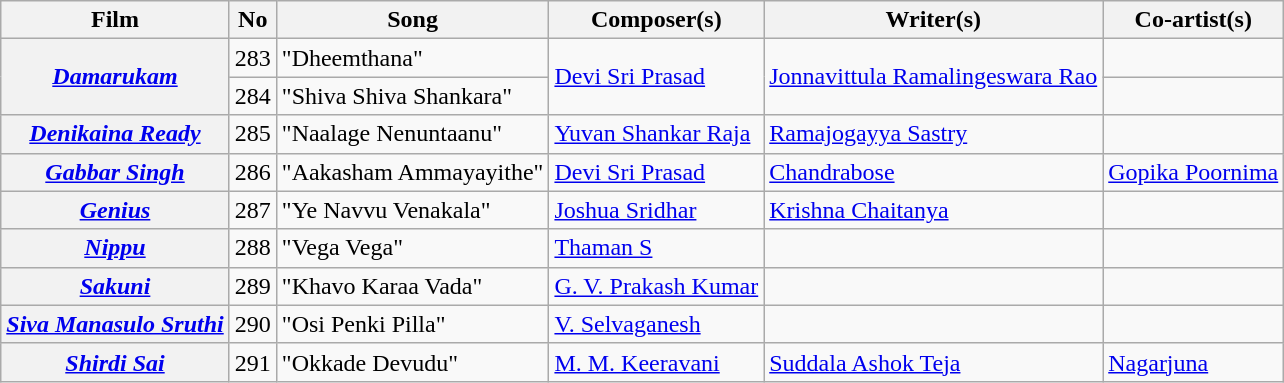<table class="wikitable">
<tr>
<th>Film</th>
<th>No</th>
<th>Song</th>
<th>Composer(s)</th>
<th>Writer(s)</th>
<th>Co-artist(s)</th>
</tr>
<tr>
<th rowspan="2"><em><a href='#'>Damarukam</a></em></th>
<td>283</td>
<td>"Dheemthana"</td>
<td rowspan="2"><a href='#'>Devi Sri Prasad</a></td>
<td rowspan="2"><a href='#'>Jonnavittula Ramalingeswara Rao</a></td>
<td></td>
</tr>
<tr>
<td>284</td>
<td>"Shiva Shiva Shankara"</td>
<td></td>
</tr>
<tr>
<th><em><a href='#'>Denikaina Ready</a></em></th>
<td>285</td>
<td>"Naalage Nenuntaanu"</td>
<td><a href='#'>Yuvan Shankar Raja</a></td>
<td><a href='#'>Ramajogayya Sastry</a></td>
<td></td>
</tr>
<tr>
<th><a href='#'><em>Gabbar Singh</em></a></th>
<td>286</td>
<td>"Aakasham Ammayayithe"</td>
<td><a href='#'>Devi Sri Prasad</a></td>
<td><a href='#'>Chandrabose</a></td>
<td><a href='#'>Gopika Poornima</a></td>
</tr>
<tr>
<th><em><a href='#'>Genius</a></em></th>
<td>287</td>
<td>"Ye Navvu Venakala"</td>
<td><a href='#'>Joshua Sridhar</a></td>
<td><a href='#'>Krishna Chaitanya</a></td>
<td></td>
</tr>
<tr>
<th><em><a href='#'>Nippu</a></em></th>
<td>288</td>
<td>"Vega Vega"</td>
<td><a href='#'>Thaman S</a></td>
<td></td>
<td></td>
</tr>
<tr>
<th><em><a href='#'>Sakuni</a></em></th>
<td>289</td>
<td>"Khavo Karaa Vada"</td>
<td><a href='#'>G. V. Prakash Kumar</a></td>
<td></td>
<td></td>
</tr>
<tr>
<th><em><a href='#'>Siva Manasulo Sruthi</a></em></th>
<td>290</td>
<td>"Osi Penki Pilla"</td>
<td><a href='#'>V. Selvaganesh</a></td>
<td></td>
<td></td>
</tr>
<tr>
<th><em><a href='#'>Shirdi Sai</a></em></th>
<td>291</td>
<td>"Okkade Devudu"</td>
<td><a href='#'>M. M. Keeravani</a></td>
<td><a href='#'>Suddala Ashok Teja</a></td>
<td><a href='#'>Nagarjuna</a></td>
</tr>
</table>
